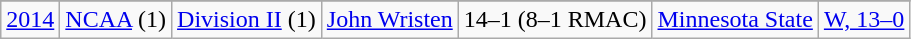<table class="wikitable">
<tr>
</tr>
<tr>
<td><a href='#'>2014</a></td>
<td rowspan=1><a href='#'>NCAA</a> (1)</td>
<td rowspan=1><a href='#'>Division II</a> (1)</td>
<td rowspan=1><a href='#'>John Wristen</a></td>
<td>14–1 (8–1 RMAC)</td>
<td><a href='#'>Minnesota State</a></td>
<td><a href='#'>W, 13–0</a></td>
</tr>
</table>
